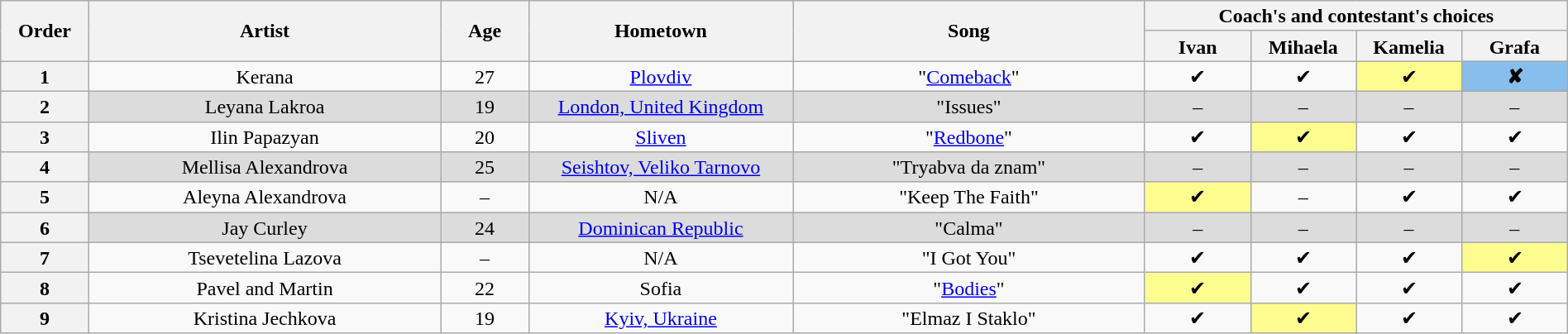<table class="wikitable" style="text-align:center; line-height:17px; width:100%;">
<tr>
<th rowspan="2" scope="col" style="width:05%;">Order</th>
<th rowspan="2" scope="col" style="width:20%;">Artist</th>
<th rowspan="2" scope="col" style="width:05%;">Age</th>
<th rowspan="2" scope="col" style="width:15%;">Hometown</th>
<th rowspan="2" scope="col" style="width:20%;">Song</th>
<th colspan="4" scope="col" style="width:32%;">Coach's and contestant's choices</th>
</tr>
<tr>
<th style="width:06%;">Ivan</th>
<th style="width:06%;">Mihaela</th>
<th style="width:06%;">Kamelia</th>
<th style="width:06%;">Grafa</th>
</tr>
<tr>
<th>1</th>
<td>Kerana</td>
<td>27</td>
<td><a href='#'>Plovdiv</a></td>
<td>"<a href='#'>Comeback</a>"</td>
<td>✔</td>
<td>✔</td>
<td style="background:#fdfc8f;">✔</td>
<td style="background:#87beeb;"><strong>✘</strong></td>
</tr>
<tr>
<th>2</th>
<td style="background:#dcdcdc;">Leyana Lakroa</td>
<td style="background:#dcdcdc;">19</td>
<td style="background:#dcdcdc;"><a href='#'>London, United Kingdom</a></td>
<td style="background:#dcdcdc;">"Issues"</td>
<td style="background:#dcdcdc;">–</td>
<td style="background:#dcdcdc;">–</td>
<td style="background:#dcdcdc;">–</td>
<td style="background:#dcdcdc;">–</td>
</tr>
<tr>
<th>3</th>
<td>Ilin Papazyan</td>
<td>20</td>
<td><a href='#'>Sliven</a></td>
<td>"<a href='#'>Redbone</a>"</td>
<td>✔</td>
<td style="background:#fdfc8f;">✔</td>
<td>✔</td>
<td>✔</td>
</tr>
<tr>
<th>4</th>
<td style="background:#dcdcdc;">Mellisa Alexandrova</td>
<td style="background:#dcdcdc;">25</td>
<td style="background:#dcdcdc;"><a href='#'>Seishtov, Veliko Tarnovo</a></td>
<td style="background:#dcdcdc;">"Tryabva da znam"</td>
<td style="background:#dcdcdc;">–</td>
<td style="background:#dcdcdc;">–</td>
<td style="background:#dcdcdc;">–</td>
<td style="background:#dcdcdc;">–</td>
</tr>
<tr>
<th>5</th>
<td>Aleyna Alexandrova</td>
<td>–</td>
<td>N/A</td>
<td>"Keep The Faith"</td>
<td style="background:#fdfc8f;">✔</td>
<td>–</td>
<td>✔</td>
<td>✔</td>
</tr>
<tr>
<th>6</th>
<td style="background:#dcdcdc;">Jay Curley</td>
<td style="background:#dcdcdc;">24</td>
<td style="background:#dcdcdc;"><a href='#'>Dominican Republic</a></td>
<td style="background:#dcdcdc;">"Calma"</td>
<td style="background:#dcdcdc;">–</td>
<td style="background:#dcdcdc;">–</td>
<td style="background:#dcdcdc;">–</td>
<td style="background:#dcdcdc;">–</td>
</tr>
<tr>
<th>7</th>
<td>Tsevetelina Lazova</td>
<td>–</td>
<td>N/A</td>
<td>"I Got You"</td>
<td>✔</td>
<td>✔</td>
<td>✔</td>
<td style="background:#fdfc8f;">✔</td>
</tr>
<tr>
<th>8</th>
<td>Pavel and Martin</td>
<td>22</td>
<td>Sofia</td>
<td>"<a href='#'>Bodies</a>"</td>
<td style="background:#fdfc8f;">✔</td>
<td>✔</td>
<td>✔</td>
<td>✔</td>
</tr>
<tr>
<th>9</th>
<td>Kristina Jechkova</td>
<td>19</td>
<td><a href='#'>Kyiv, Ukraine</a></td>
<td>"Elmaz I Staklo"</td>
<td>✔</td>
<td style="background:#fdfc8f;">✔</td>
<td>✔</td>
<td>✔</td>
</tr>
</table>
